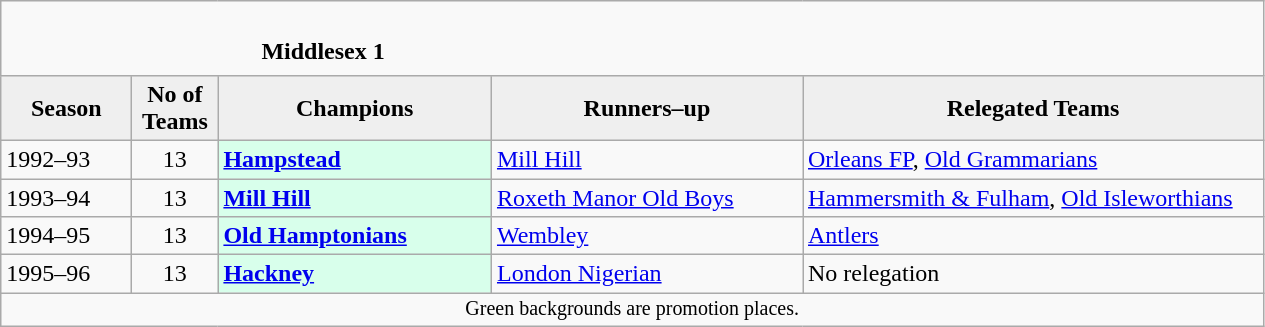<table class="wikitable" style="text-align: left;">
<tr>
<td colspan="11" cellpadding="0" cellspacing="0"><br><table border="0" style="width:100%;" cellpadding="0" cellspacing="0">
<tr>
<td style="width:20%; border:0;"></td>
<td style="border:0;"><strong>Middlesex 1</strong></td>
<td style="width:20%; border:0;"></td>
</tr>
</table>
</td>
</tr>
<tr>
<th style="background:#efefef; width:80px;">Season</th>
<th style="background:#efefef; width:50px;">No of Teams</th>
<th style="background:#efefef; width:175px;">Champions</th>
<th style="background:#efefef; width:200px;">Runners–up</th>
<th style="background:#efefef; width:300px;">Relegated Teams</th>
</tr>
<tr align=left>
<td>1992–93</td>
<td style="text-align: center;">13</td>
<td style="background:#d8ffeb;"><strong><a href='#'>Hampstead</a></strong></td>
<td><a href='#'>Mill Hill</a></td>
<td><a href='#'>Orleans FP</a>, <a href='#'>Old Grammarians</a></td>
</tr>
<tr>
<td>1993–94</td>
<td style="text-align: center;">13</td>
<td style="background:#d8ffeb;"><strong><a href='#'>Mill Hill</a></strong></td>
<td><a href='#'>Roxeth Manor Old Boys</a></td>
<td><a href='#'>Hammersmith & Fulham</a>, <a href='#'>Old Isleworthians</a></td>
</tr>
<tr>
<td>1994–95</td>
<td style="text-align: center;">13</td>
<td style="background:#d8ffeb;"><strong><a href='#'>Old Hamptonians</a></strong></td>
<td><a href='#'>Wembley</a></td>
<td><a href='#'>Antlers</a></td>
</tr>
<tr>
<td>1995–96</td>
<td style="text-align: center;">13</td>
<td style="background:#d8ffeb;"><strong><a href='#'>Hackney</a></strong></td>
<td><a href='#'>London Nigerian</a></td>
<td>No relegation</td>
</tr>
<tr>
<td colspan="15"  style="border:0; font-size:smaller; text-align:center;">Green backgrounds are promotion places.</td>
</tr>
</table>
